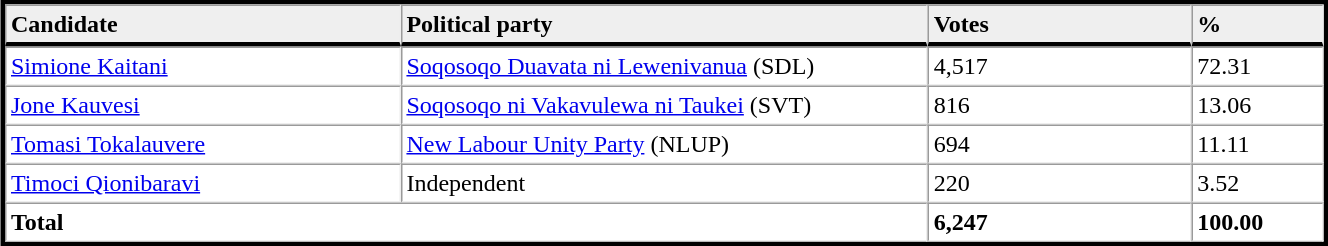<table table width="70%" border="1" align="center" cellpadding=3 cellspacing=0 style="margin:5px; border:3px solid;">
<tr>
<td td width="30%" style="border-bottom:3px solid; background:#efefef;"><strong>Candidate</strong></td>
<td td width="40%" style="border-bottom:3px solid; background:#efefef;"><strong>Political party</strong></td>
<td td width="20%" style="border-bottom:3px solid; background:#efefef;"><strong>Votes</strong></td>
<td td width="10%" style="border-bottom:3px solid; background:#efefef;"><strong>%</strong></td>
</tr>
<tr>
<td><a href='#'>Simione Kaitani</a></td>
<td><a href='#'>Soqosoqo Duavata ni Lewenivanua</a> (SDL)</td>
<td>4,517</td>
<td>72.31</td>
</tr>
<tr>
<td><a href='#'>Jone Kauvesi</a></td>
<td><a href='#'>Soqosoqo ni Vakavulewa ni Taukei</a> (SVT)</td>
<td>816</td>
<td>13.06</td>
</tr>
<tr>
<td><a href='#'>Tomasi Tokalauvere</a></td>
<td><a href='#'>New Labour Unity Party</a> (NLUP)</td>
<td>694</td>
<td>11.11</td>
</tr>
<tr>
<td><a href='#'>Timoci Qionibaravi</a></td>
<td>Independent</td>
<td>220</td>
<td>3.52</td>
</tr>
<tr>
<td colspan=2><strong>Total</strong></td>
<td><strong>6,247</strong></td>
<td><strong>100.00</strong></td>
</tr>
<tr>
</tr>
</table>
